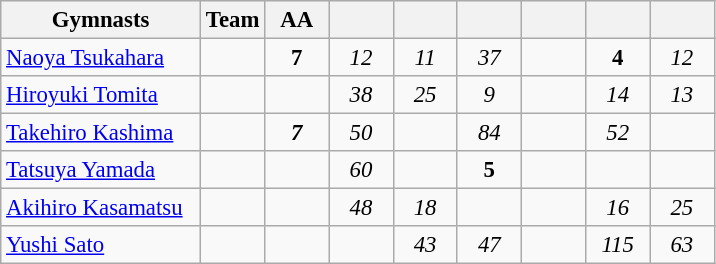<table class="wikitable sortable collapsible autocollapse plainrowheaders" style="text-align:center; font-size:95%;">
<tr>
<th width=28% class=unsortable>Gymnasts</th>
<th width=9% class=unsortable>Team</th>
<th width=9% class=unsortable>AA</th>
<th width=9% class=unsortable></th>
<th width=9% class=unsortable></th>
<th width=9% class=unsortable></th>
<th width=9% class=unsortable></th>
<th width=9% class=unsortable></th>
<th width=9% class=unsortable></th>
</tr>
<tr>
<td align=left><a href='#'>Naoya Tsukahara</a></td>
<td></td>
<td><strong>7</strong></td>
<td><em>12</em></td>
<td><em>11</em></td>
<td><em>37</em></td>
<td></td>
<td><strong>4</strong></td>
<td><em>12</em></td>
</tr>
<tr>
<td align=left><a href='#'>Hiroyuki Tomita</a></td>
<td></td>
<td></td>
<td><em>38</em></td>
<td><em>25</em></td>
<td><em>9</em></td>
<td></td>
<td><em>14</em></td>
<td><em>13</em></td>
</tr>
<tr>
<td align=left><a href='#'>Takehiro Kashima</a></td>
<td></td>
<td><strong><em>7</em></strong></td>
<td><em>50</em></td>
<td></td>
<td><em>84</em></td>
<td></td>
<td><em>52</em></td>
<td></td>
</tr>
<tr>
<td align=left><a href='#'>Tatsuya Yamada</a></td>
<td></td>
<td></td>
<td><em>60</em></td>
<td></td>
<td><strong>5</strong></td>
<td></td>
<td></td>
<td></td>
</tr>
<tr>
<td align=left><a href='#'>Akihiro Kasamatsu</a></td>
<td></td>
<td></td>
<td><em>48</em></td>
<td><em>18</em></td>
<td></td>
<td></td>
<td><em>16</em></td>
<td><em>25</em></td>
</tr>
<tr>
<td align=left><a href='#'>Yushi Sato</a></td>
<td></td>
<td></td>
<td></td>
<td><em>43</em></td>
<td><em>47</em></td>
<td></td>
<td><em>115</em></td>
<td><em>63</em></td>
</tr>
</table>
